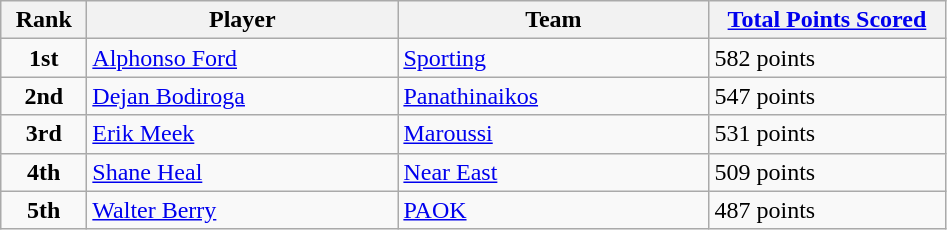<table class="wikitable sortable">
<tr>
<th style="width:50px;">Rank</th>
<th style="width:200px;">Player</th>
<th style="width:200px;">Team</th>
<th style="width:150px;"><a href='#'>Total Points Scored</a></th>
</tr>
<tr>
<td style="text-align:center;"><strong>1st</strong></td>
<td> <a href='#'>Alphonso Ford</a></td>
<td><a href='#'>Sporting</a></td>
<td>582 points</td>
</tr>
<tr>
<td style="text-align:center;"><strong>2nd</strong></td>
<td> <a href='#'>Dejan Bodiroga</a></td>
<td><a href='#'>Panathinaikos</a></td>
<td>547 points</td>
</tr>
<tr>
<td style="text-align:center;"><strong>3rd</strong></td>
<td> <a href='#'>Erik Meek</a></td>
<td><a href='#'>Maroussi</a></td>
<td>531 points</td>
</tr>
<tr>
<td style="text-align:center;"><strong>4th</strong></td>
<td> <a href='#'>Shane Heal</a></td>
<td><a href='#'>Near East</a></td>
<td>509 points</td>
</tr>
<tr>
<td style="text-align:center;"><strong>5th</strong></td>
<td> <a href='#'>Walter Berry</a></td>
<td><a href='#'>PAOK</a></td>
<td>487 points</td>
</tr>
</table>
